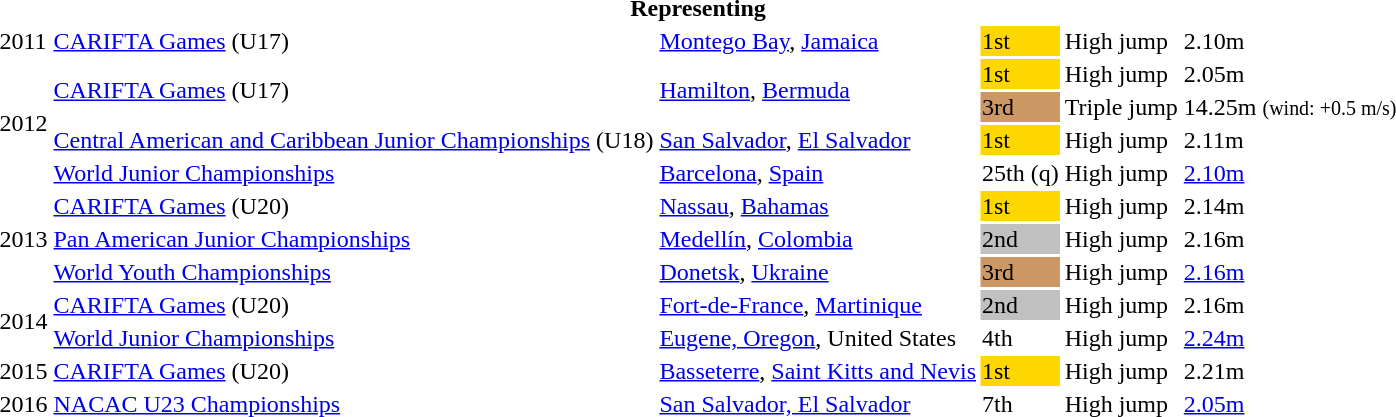<table>
<tr>
<th colspan="6">Representing </th>
</tr>
<tr>
<td>2011</td>
<td><a href='#'>CARIFTA Games</a> (U17)</td>
<td><a href='#'>Montego Bay</a>, <a href='#'>Jamaica</a></td>
<td bgcolor=gold>1st</td>
<td>High jump</td>
<td>2.10m</td>
</tr>
<tr>
<td rowspan=4>2012</td>
<td rowspan=2><a href='#'>CARIFTA Games</a> (U17)</td>
<td rowspan=2><a href='#'>Hamilton</a>,  <a href='#'>Bermuda</a></td>
<td bgcolor=gold>1st</td>
<td>High jump</td>
<td>2.05m</td>
</tr>
<tr>
<td bgcolor="cc9966">3rd</td>
<td>Triple jump</td>
<td>14.25m <small>(wind: +0.5 m/s)</small></td>
</tr>
<tr>
<td><a href='#'>Central American and Caribbean Junior Championships</a> (U18)</td>
<td><a href='#'>San Salvador</a>, <a href='#'>El Salvador</a></td>
<td bgcolor=gold>1st</td>
<td>High jump</td>
<td>2.11m</td>
</tr>
<tr>
<td><a href='#'>World Junior Championships</a></td>
<td><a href='#'>Barcelona</a>, <a href='#'>Spain</a></td>
<td>25th (q)</td>
<td>High jump</td>
<td><a href='#'>2.10m</a></td>
</tr>
<tr>
<td rowspan=3>2013</td>
<td><a href='#'>CARIFTA Games</a> (U20)</td>
<td><a href='#'>Nassau</a>, <a href='#'>Bahamas</a></td>
<td bgcolor=gold>1st</td>
<td>High jump</td>
<td>2.14m</td>
</tr>
<tr>
<td><a href='#'>Pan American Junior Championships</a></td>
<td><a href='#'>Medellín</a>, <a href='#'>Colombia</a></td>
<td bgcolor=silver>2nd</td>
<td>High jump</td>
<td>2.16m</td>
</tr>
<tr>
<td><a href='#'>World Youth Championships</a></td>
<td><a href='#'>Donetsk</a>, <a href='#'>Ukraine</a></td>
<td bgcolor="cc9966">3rd</td>
<td>High jump</td>
<td><a href='#'>2.16m</a></td>
</tr>
<tr>
<td rowspan=2>2014</td>
<td><a href='#'>CARIFTA Games</a> (U20)</td>
<td><a href='#'>Fort-de-France</a>, <a href='#'>Martinique</a></td>
<td bgcolor=silver>2nd</td>
<td>High jump</td>
<td>2.16m</td>
</tr>
<tr>
<td><a href='#'>World Junior Championships</a></td>
<td><a href='#'>Eugene, Oregon</a>, United States</td>
<td>4th</td>
<td>High jump</td>
<td><a href='#'>2.24m</a></td>
</tr>
<tr>
<td>2015</td>
<td><a href='#'>CARIFTA Games</a> (U20)</td>
<td><a href='#'>Basseterre</a>, <a href='#'>Saint Kitts and Nevis</a></td>
<td bgcolor=gold>1st</td>
<td>High jump</td>
<td>2.21m</td>
</tr>
<tr>
<td>2016</td>
<td><a href='#'>NACAC U23 Championships</a></td>
<td><a href='#'>San Salvador, El Salvador</a></td>
<td>7th</td>
<td>High jump</td>
<td><a href='#'>2.05m</a></td>
</tr>
</table>
